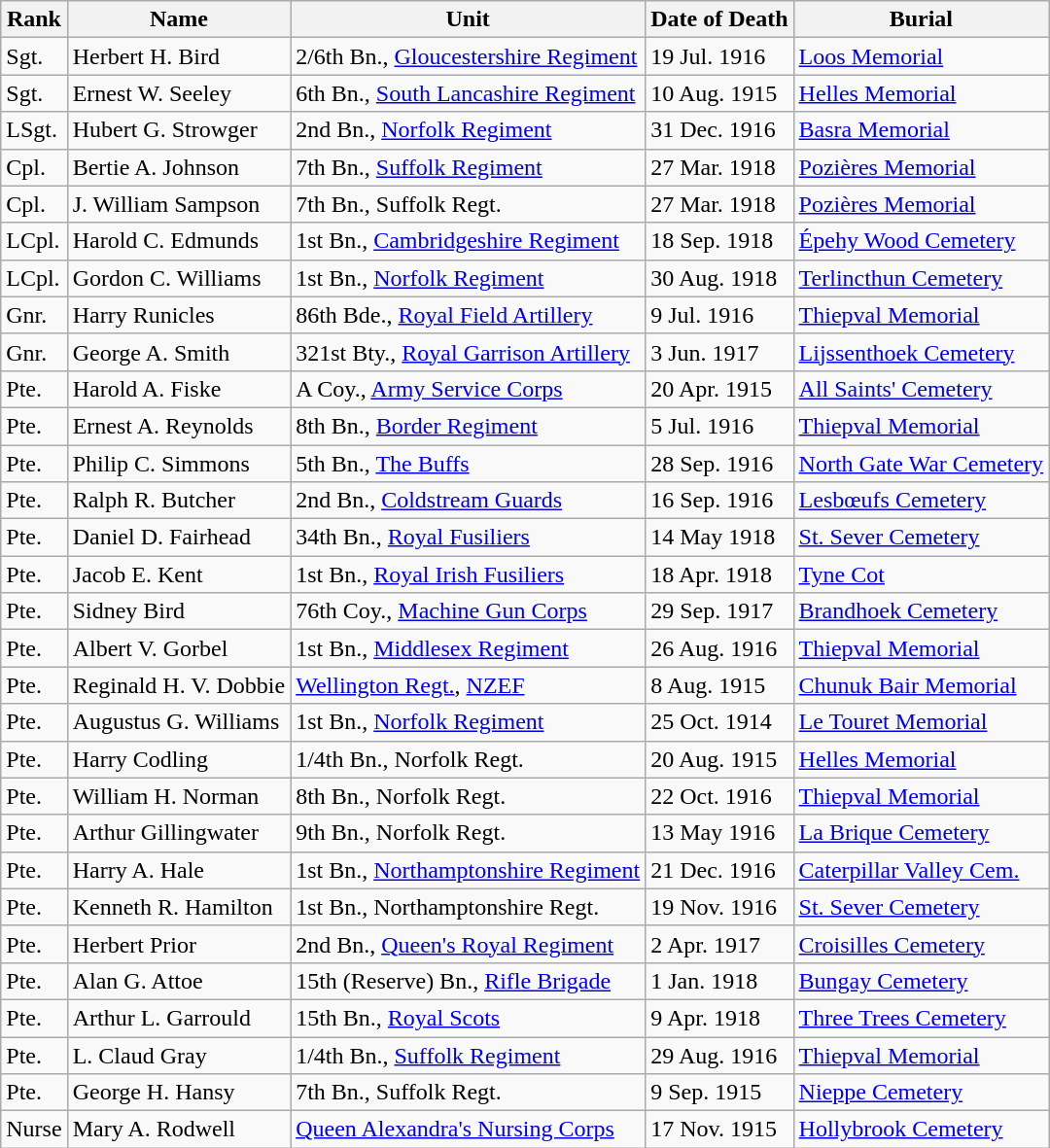<table class="wikitable">
<tr>
<th>Rank</th>
<th>Name</th>
<th>Unit</th>
<th>Date of Death</th>
<th>Burial</th>
</tr>
<tr>
<td>Sgt.</td>
<td>Herbert H. Bird</td>
<td>2/6th Bn., <a href='#'>Gloucestershire Regiment</a></td>
<td>19 Jul. 1916</td>
<td><a href='#'>Loos Memorial</a></td>
</tr>
<tr>
<td>Sgt.</td>
<td>Ernest W. Seeley</td>
<td>6th Bn., <a href='#'>South Lancashire Regiment</a></td>
<td>10 Aug. 1915</td>
<td><a href='#'>Helles Memorial</a></td>
</tr>
<tr>
<td>LSgt.</td>
<td>Hubert G. Strowger</td>
<td>2nd Bn., <a href='#'>Norfolk Regiment</a></td>
<td>31 Dec. 1916</td>
<td><a href='#'>Basra Memorial</a></td>
</tr>
<tr>
<td>Cpl.</td>
<td>Bertie A. Johnson</td>
<td>7th Bn., <a href='#'>Suffolk Regiment</a></td>
<td>27 Mar. 1918</td>
<td><a href='#'>Pozières Memorial</a></td>
</tr>
<tr>
<td>Cpl.</td>
<td>J. William Sampson</td>
<td>7th Bn., Suffolk Regt.</td>
<td>27 Mar. 1918</td>
<td><a href='#'>Pozières Memorial</a></td>
</tr>
<tr>
<td>LCpl.</td>
<td>Harold C. Edmunds</td>
<td>1st Bn., <a href='#'>Cambridgeshire Regiment</a></td>
<td>18 Sep. 1918</td>
<td><a href='#'>Épehy Wood Cemetery</a></td>
</tr>
<tr>
<td>LCpl.</td>
<td>Gordon C. Williams</td>
<td>1st Bn., <a href='#'>Norfolk Regiment</a></td>
<td>30 Aug. 1918</td>
<td><a href='#'>Terlincthun Cemetery</a></td>
</tr>
<tr>
<td>Gnr.</td>
<td>Harry Runicles</td>
<td>86th Bde., <a href='#'>Royal Field Artillery</a></td>
<td>9 Jul. 1916</td>
<td><a href='#'>Thiepval Memorial</a></td>
</tr>
<tr>
<td>Gnr.</td>
<td>George A. Smith</td>
<td>321st Bty., <a href='#'>Royal Garrison Artillery</a></td>
<td>3 Jun. 1917</td>
<td><a href='#'>Lijssenthoek Cemetery</a></td>
</tr>
<tr>
<td>Pte.</td>
<td>Harold A. Fiske</td>
<td>A Coy., <a href='#'>Army Service Corps</a></td>
<td>20 Apr. 1915</td>
<td><a href='#'>All Saints' Cemetery</a></td>
</tr>
<tr>
<td>Pte.</td>
<td>Ernest A. Reynolds</td>
<td>8th Bn., <a href='#'>Border Regiment</a></td>
<td>5 Jul. 1916</td>
<td><a href='#'>Thiepval Memorial</a></td>
</tr>
<tr>
<td>Pte.</td>
<td>Philip C. Simmons</td>
<td>5th Bn., <a href='#'>The Buffs</a></td>
<td>28 Sep. 1916</td>
<td><a href='#'>North Gate War Cemetery</a></td>
</tr>
<tr>
<td>Pte.</td>
<td>Ralph R. Butcher</td>
<td>2nd Bn., <a href='#'>Coldstream Guards</a></td>
<td>16 Sep. 1916</td>
<td><a href='#'>Lesbœufs Cemetery</a></td>
</tr>
<tr>
<td>Pte.</td>
<td>Daniel D. Fairhead</td>
<td>34th Bn., <a href='#'>Royal Fusiliers</a></td>
<td>14 May 1918</td>
<td><a href='#'>St. Sever Cemetery</a></td>
</tr>
<tr>
<td>Pte.</td>
<td>Jacob E. Kent</td>
<td>1st Bn., <a href='#'>Royal Irish Fusiliers</a></td>
<td>18 Apr. 1918</td>
<td><a href='#'>Tyne Cot</a></td>
</tr>
<tr>
<td>Pte.</td>
<td>Sidney Bird</td>
<td>76th Coy., <a href='#'>Machine Gun Corps</a></td>
<td>29 Sep. 1917</td>
<td><a href='#'>Brandhoek Cemetery</a></td>
</tr>
<tr>
<td>Pte.</td>
<td>Albert V. Gorbel</td>
<td>1st Bn., <a href='#'>Middlesex Regiment</a></td>
<td>26 Aug. 1916</td>
<td><a href='#'>Thiepval Memorial</a></td>
</tr>
<tr>
<td>Pte.</td>
<td>Reginald H. V. Dobbie</td>
<td><a href='#'>Wellington Regt.</a>, <a href='#'>NZEF</a></td>
<td>8 Aug. 1915</td>
<td><a href='#'>Chunuk Bair Memorial</a></td>
</tr>
<tr>
<td>Pte.</td>
<td>Augustus G. Williams</td>
<td>1st Bn., <a href='#'>Norfolk Regiment</a></td>
<td>25 Oct. 1914</td>
<td><a href='#'>Le Touret Memorial</a></td>
</tr>
<tr>
<td>Pte.</td>
<td>Harry Codling</td>
<td>1/4th Bn., Norfolk Regt.</td>
<td>20 Aug. 1915</td>
<td><a href='#'>Helles Memorial</a></td>
</tr>
<tr>
<td>Pte.</td>
<td>William H. Norman</td>
<td>8th Bn., Norfolk Regt.</td>
<td>22 Oct. 1916</td>
<td><a href='#'>Thiepval Memorial</a></td>
</tr>
<tr>
<td>Pte.</td>
<td>Arthur Gillingwater</td>
<td>9th Bn., Norfolk Regt.</td>
<td>13 May 1916</td>
<td><a href='#'>La Brique Cemetery</a></td>
</tr>
<tr>
<td>Pte.</td>
<td>Harry A. Hale</td>
<td>1st Bn., <a href='#'>Northamptonshire Regiment</a></td>
<td>21 Dec. 1916</td>
<td><a href='#'>Caterpillar Valley Cem.</a></td>
</tr>
<tr>
<td>Pte.</td>
<td>Kenneth R. Hamilton</td>
<td>1st Bn., Northamptonshire Regt.</td>
<td>19 Nov. 1916</td>
<td><a href='#'>St. Sever Cemetery</a></td>
</tr>
<tr>
<td>Pte.</td>
<td>Herbert Prior</td>
<td>2nd Bn., <a href='#'>Queen's Royal Regiment</a></td>
<td>2 Apr. 1917</td>
<td><a href='#'>Croisilles Cemetery</a></td>
</tr>
<tr>
<td>Pte.</td>
<td>Alan G. Attoe</td>
<td>15th (Reserve) Bn., <a href='#'>Rifle Brigade</a></td>
<td>1 Jan. 1918</td>
<td><a href='#'>Bungay Cemetery</a></td>
</tr>
<tr>
<td>Pte.</td>
<td>Arthur L. Garrould</td>
<td>15th Bn., <a href='#'>Royal Scots</a></td>
<td>9 Apr. 1918</td>
<td><a href='#'>Three Trees Cemetery</a></td>
</tr>
<tr>
<td>Pte.</td>
<td>L. Claud Gray</td>
<td>1/4th Bn., <a href='#'>Suffolk Regiment</a></td>
<td>29 Aug. 1916</td>
<td><a href='#'>Thiepval Memorial</a></td>
</tr>
<tr>
<td>Pte.</td>
<td>George H. Hansy</td>
<td>7th Bn., Suffolk Regt.</td>
<td>9 Sep. 1915</td>
<td><a href='#'>Nieppe Cemetery</a></td>
</tr>
<tr>
<td>Nurse</td>
<td>Mary A. Rodwell</td>
<td><a href='#'>Queen Alexandra's Nursing Corps</a></td>
<td>17 Nov. 1915</td>
<td><a href='#'>Hollybrook Cemetery</a></td>
</tr>
</table>
